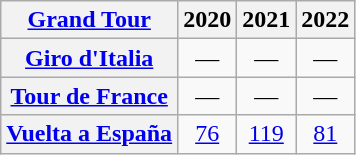<table class="wikitable plainrowheaders">
<tr>
<th scope="col"><a href='#'>Grand Tour</a></th>
<th scope="col">2020</th>
<th scope="col">2021</th>
<th scope="col">2022</th>
</tr>
<tr style="text-align:center;">
<th scope="row"> <a href='#'>Giro d'Italia</a></th>
<td>—</td>
<td>—</td>
<td>—</td>
</tr>
<tr style="text-align:center;">
<th scope="row"> <a href='#'>Tour de France</a></th>
<td>—</td>
<td>—</td>
<td>—</td>
</tr>
<tr style="text-align:center;">
<th scope="row"> <a href='#'>Vuelta a España</a></th>
<td><a href='#'>76</a></td>
<td><a href='#'>119</a></td>
<td><a href='#'>81</a></td>
</tr>
</table>
